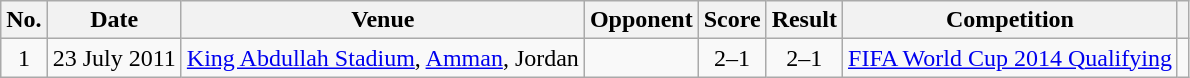<table class="wikitable sortable">
<tr>
<th scope="col">No.</th>
<th scope="col">Date</th>
<th scope="col">Venue</th>
<th scope="col">Opponent</th>
<th scope="col">Score</th>
<th scope="col">Result</th>
<th scope="col">Competition</th>
<th scope="col" class="unsortable"></th>
</tr>
<tr>
<td align="center">1</td>
<td>23 July 2011</td>
<td><a href='#'>King Abdullah Stadium</a>, <a href='#'>Amman</a>, Jordan</td>
<td></td>
<td align="center">2–1</td>
<td align="center">2–1</td>
<td><a href='#'>FIFA World Cup 2014 Qualifying</a></td>
<td></td>
</tr>
</table>
